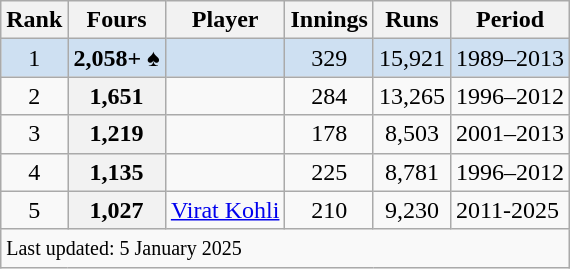<table class="wikitable sortable">
<tr>
<th scope=col>Rank</th>
<th scope=col>Fours</th>
<th scope=col>Player</th>
<th scope=col>Innings</th>
<th scope=col>Runs</th>
<th scope=col>Period</th>
</tr>
<tr bgcolor=#cee0f2>
<td align=center>1</td>
<th scope=row style="background:#cee0f2; text-align:center;">2,058+ ♠</th>
<td></td>
<td align=center>329</td>
<td align=center>15,921</td>
<td>1989–2013</td>
</tr>
<tr>
<td align=center>2</td>
<th scope=row style=text-align:center;>1,651</th>
<td></td>
<td align=center>284</td>
<td align=center>13,265</td>
<td>1996–2012</td>
</tr>
<tr>
<td align=center>3</td>
<th scope=row style=text-align:center;>1,219</th>
<td></td>
<td align=center>178</td>
<td align=center>8,503</td>
<td>2001–2013</td>
</tr>
<tr>
<td align=center>4</td>
<th scope=row style=text-align:center;>1,135</th>
<td></td>
<td align=center>225</td>
<td align=center>8,781</td>
<td>1996–2012</td>
</tr>
<tr>
<td align=center>5</td>
<th scope=row style=text-align:center;>1,027</th>
<td><a href='#'>Virat Kohli</a></td>
<td align=center>210</td>
<td align=center>9,230</td>
<td>2011-2025</td>
</tr>
<tr class="sortbottom">
<td colspan="6"><small>Last updated: 5 January 2025</small></td>
</tr>
</table>
